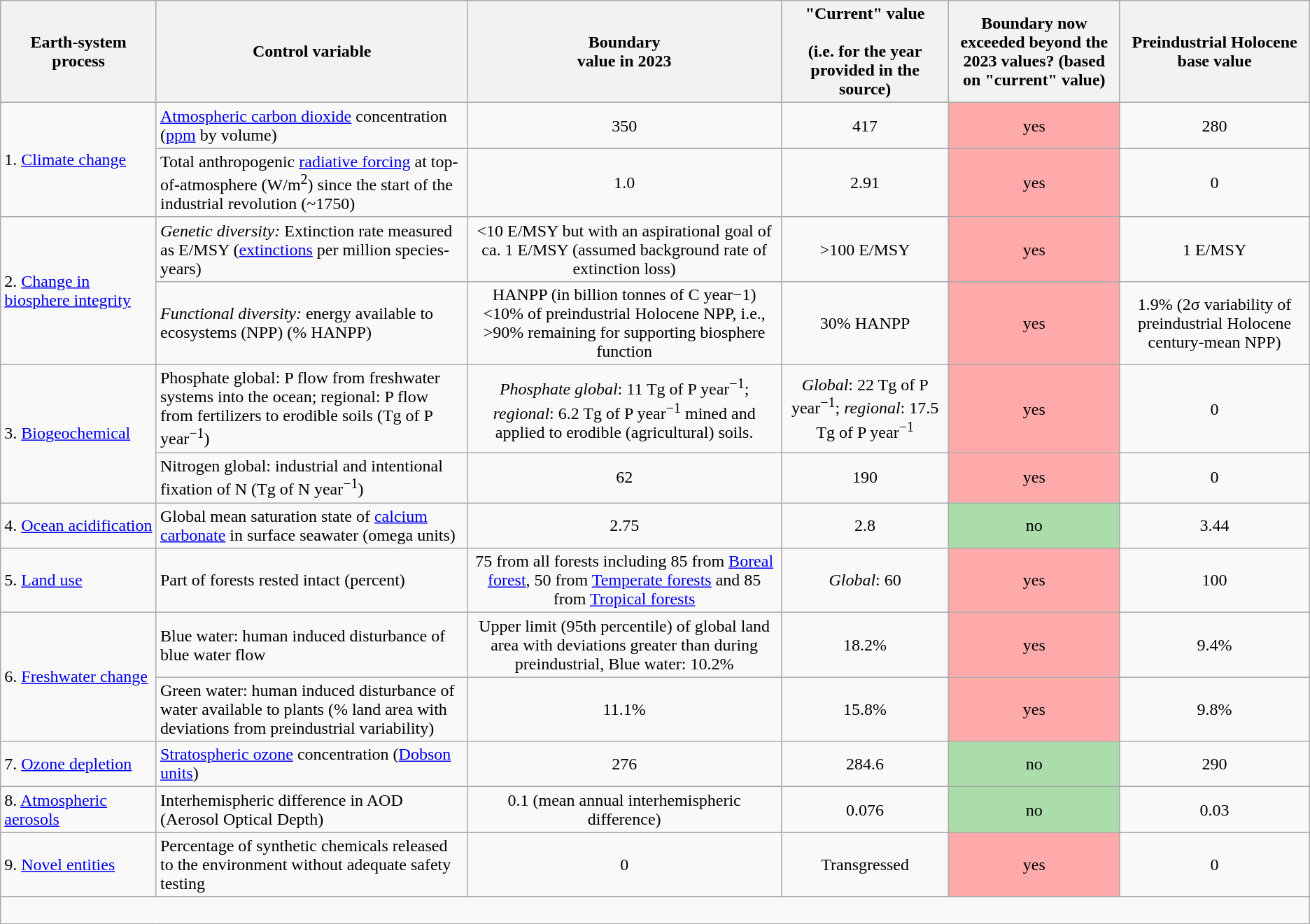<table class="wikitable">
<tr>
<th>Earth-system<br>process</th>
<th>Control variable</th>
<th>Boundary<br>value in 2023</th>
<th>"Current" value<br><br>(i.e. for the year provided in the source)</th>
<th>Boundary now<br>exceeded beyond the 2023 values? (based on "current" value)</th>
<th>Preindustrial Holocene base value</th>
</tr>
<tr>
<td rowspan="2">1. <a href='#'>Climate change</a></td>
<td><a href='#'>Atmospheric carbon dioxide</a> concentration (<a href='#'>ppm</a> by volume) </td>
<td style="text-align:center;">350</td>
<td style="text-align:center;">417</td>
<td style="background:#ffaaaa;text-align:center;">yes</td>
<td style="text-align:center;">280</td>
</tr>
<tr>
<td>Total anthropogenic <a href='#'>radiative forcing</a> at top-of-atmosphere (W/m<sup>2</sup>) since the start of the industrial revolution (~1750)</td>
<td style="text-align:center;">1.0</td>
<td style="text-align:center;">2.91</td>
<td style="background:#ffaaaa;text-align:center;">yes</td>
<td style="text-align:center;">0</td>
</tr>
<tr>
<td rowspan="2">2. <a href='#'>Change in biosphere integrity</a></td>
<td><em>Genetic diversity:</em> Extinction rate measured as E/MSY (<a href='#'>extinctions</a> per million species-years)</td>
<td style="text-align:center;"><10 E/MSY but with an aspirational goal of ca. 1 E/MSY (assumed background rate of extinction loss)</td>
<td style="text-align:center;">>100 E/MSY</td>
<td style="background:#ffaaaa;text-align:center;">yes</td>
<td style="text-align:center;">1 E/MSY</td>
</tr>
<tr>
<td><em>Functional diversity:</em> energy available to ecosystems (NPP) (% HANPP)</td>
<td style="text-align:center;">HANPP (in billion tonnes of C year−1) <10% of preindustrial Holocene NPP, i.e., >90% remaining for supporting biosphere function</td>
<td style="text-align:center;">30% HANPP</td>
<td style="background:#ffaaaa;text-align:center;">yes</td>
<td style="text-align:center;">1.9% (2σ variability of preindustrial Holocene century-mean NPP)</td>
</tr>
<tr>
<td rowspan="2">3. <a href='#'>Biogeochemical</a></td>
<td>Phosphate global: P flow from freshwater systems into the ocean; regional: P flow from fertilizers to erodible soils (Tg of P year<sup>−1</sup>)</td>
<td style="text-align:center;"><em>Phosphate global</em>: 11 Tg of P year<sup>−1</sup>; <em>regional</em>: 6.2 Tg of P year<sup>−1</sup> mined and applied to erodible (agricultural) soils.</td>
<td style="text-align:center;"><em>Global</em>: 22 Tg of P year<sup>−1</sup>; <em>regional</em>: 17.5 Tg of P year<sup>−1</sup></td>
<td style="background:#ffaaaa;text-align:center;">yes</td>
<td style="text-align:center;">0</td>
</tr>
<tr>
<td>Nitrogen global: industrial and intentional fixation of N (Tg of N year<sup>−1</sup>)</td>
<td style="text-align:center;">62</td>
<td style="text-align:center;">190</td>
<td style="background:#ffaaaa;text-align:center;">yes</td>
<td style="text-align:center;">0</td>
</tr>
<tr>
<td>4. <a href='#'>Ocean acidification</a></td>
<td>Global mean saturation state of <a href='#'>calcium carbonate</a> in surface seawater (omega units)</td>
<td style="text-align:center;">2.75</td>
<td style="text-align:center;">2.8</td>
<td style="background:#aaddaa;text-align:center;">no</td>
<td style="text-align:center;">3.44</td>
</tr>
<tr>
<td>5. <a href='#'>Land use</a></td>
<td>Part of forests rested intact (percent)</td>
<td style="text-align:center;">75 from all forests including 85 from <a href='#'>Boreal forest</a>, 50 from <a href='#'>Temperate forests</a> and 85 from <a href='#'>Tropical forests</a></td>
<td style="text-align:center;"><em>Global</em>: 60</td>
<td style="background:#ffaaaa;text-align:center;">yes</td>
<td style="text-align:center;">100</td>
</tr>
<tr>
<td rowspan="2">6. <a href='#'>Freshwater change</a></td>
<td>Blue water: human induced disturbance of blue water flow</td>
<td style="text-align:center;">Upper limit (95th percentile) of global land area with deviations greater than during preindustrial, Blue water: 10.2%</td>
<td style="text-align:center;">18.2%</td>
<td style="background:#ffaaaa;text-align:center;">yes</td>
<td style="text-align:center;">9.4%</td>
</tr>
<tr>
<td>Green water: human induced disturbance of water available to plants (% land area with deviations from preindustrial variability)</td>
<td style="text-align:center;">11.1%</td>
<td style="text-align:center;">15.8%</td>
<td style="background:#ffaaaa;text-align:center;">yes</td>
<td style="text-align:center;">9.8%</td>
</tr>
<tr>
<td>7. <a href='#'>Ozone depletion</a></td>
<td><a href='#'>Stratospheric ozone</a> concentration (<a href='#'>Dobson units</a>)</td>
<td style="text-align:center;">276</td>
<td style="text-align:center;">284.6</td>
<td style="background:#aaddaa;text-align:center;">no</td>
<td style="text-align:center;">290</td>
</tr>
<tr>
<td>8. <a href='#'>Atmospheric aerosols</a></td>
<td>Interhemispheric difference in AOD (Aerosol Optical Depth)</td>
<td style="text-align:center;">0.1 (mean annual interhemispheric difference)</td>
<td style="text-align:center;">0.076</td>
<td style="background:#aaddaa;text-align:center;">no</td>
<td style="text-align:center;">0.03</td>
</tr>
<tr>
<td>9. <a href='#'>Novel entities</a></td>
<td>Percentage of synthetic chemicals released to the environment without adequate safety testing</td>
<td style="text-align:center;">0</td>
<td style="text-align:center;">Transgressed</td>
<td style="background:#ffaaaa;text-align:center;">yes</td>
<td style="text-align:center;">0</td>
</tr>
<tr>
<td colspan="6"><br></td>
</tr>
</table>
